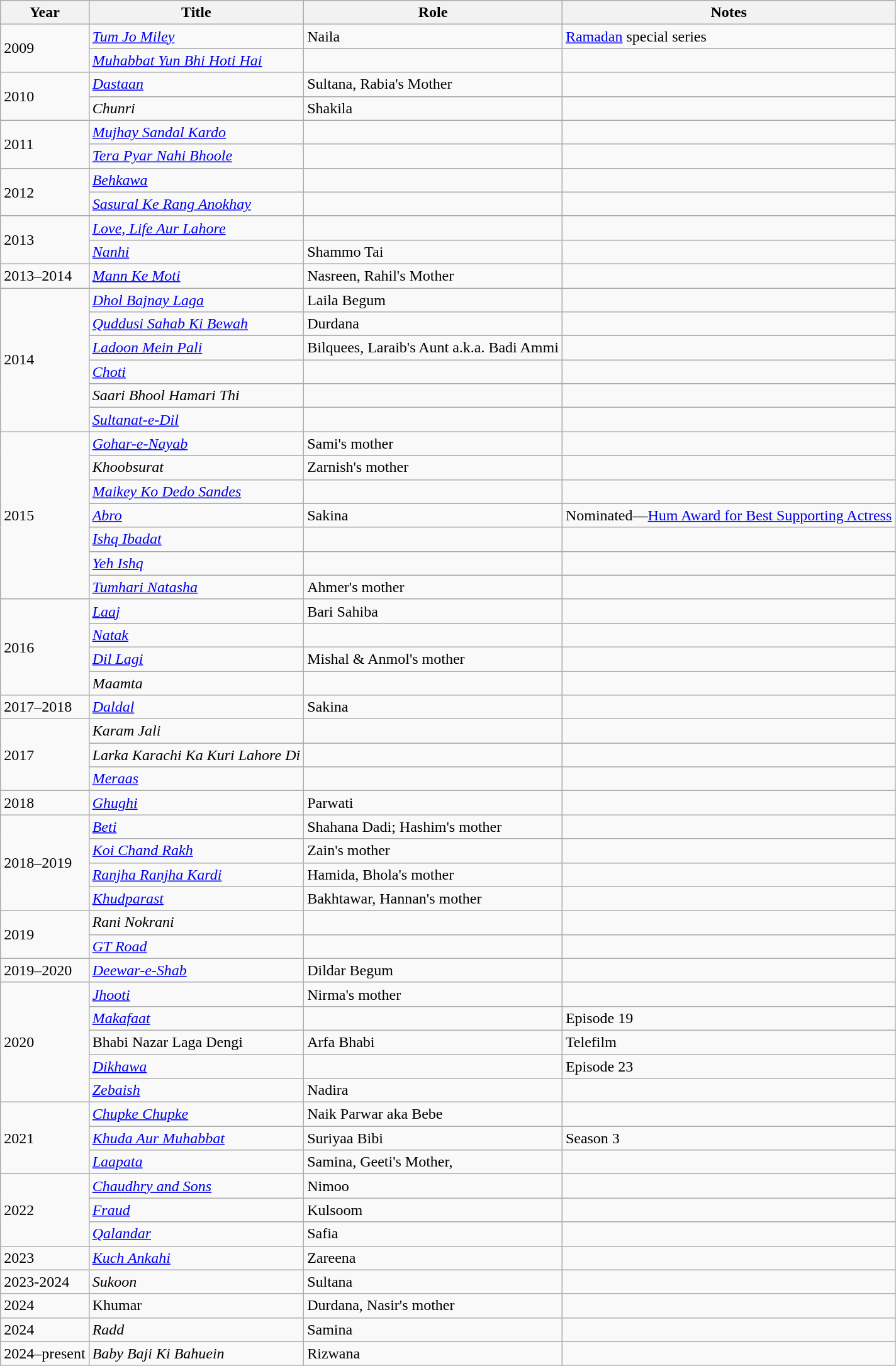<table class="wikitable">
<tr>
<th>Year</th>
<th>Title</th>
<th>Role</th>
<th>Notes</th>
</tr>
<tr>
<td rowspan="2">2009</td>
<td><em><a href='#'>Tum Jo Miley</a></em></td>
<td>Naila</td>
<td><a href='#'>Ramadan</a> special series</td>
</tr>
<tr>
<td><em><a href='#'>Muhabbat Yun Bhi Hoti Hai</a></em></td>
<td></td>
<td></td>
</tr>
<tr>
<td rowspan="2">2010</td>
<td><em><a href='#'>Dastaan</a></em></td>
<td>Sultana, Rabia's Mother</td>
<td></td>
</tr>
<tr>
<td><em>Chunri</em></td>
<td>Shakila</td>
<td></td>
</tr>
<tr>
<td rowspan="2">2011</td>
<td><em><a href='#'>Mujhay Sandal Kardo</a></em></td>
<td></td>
<td></td>
</tr>
<tr>
<td><em><a href='#'>Tera Pyar Nahi Bhoole</a></em></td>
<td></td>
<td></td>
</tr>
<tr>
<td rowspan="2">2012</td>
<td><em><a href='#'>Behkawa</a></em></td>
<td></td>
<td></td>
</tr>
<tr>
<td><em><a href='#'>Sasural Ke Rang Anokhay</a></em></td>
<td></td>
<td></td>
</tr>
<tr>
<td rowspan="2">2013</td>
<td><em><a href='#'>Love, Life Aur Lahore</a></em></td>
<td></td>
<td></td>
</tr>
<tr>
<td><em><a href='#'>Nanhi</a></em></td>
<td>Shammo Tai</td>
<td></td>
</tr>
<tr>
<td>2013–2014</td>
<td><em><a href='#'>Mann Ke Moti</a></em></td>
<td>Nasreen, Rahil's Mother</td>
<td></td>
</tr>
<tr>
<td rowspan="6">2014</td>
<td><em><a href='#'>Dhol Bajnay Laga</a></em></td>
<td>Laila Begum</td>
<td></td>
</tr>
<tr>
<td><em><a href='#'>Quddusi Sahab Ki Bewah</a></em></td>
<td>Durdana</td>
<td></td>
</tr>
<tr>
<td><em><a href='#'>Ladoon Mein Pali</a></em></td>
<td>Bilquees, Laraib's Aunt a.k.a. Badi Ammi</td>
<td></td>
</tr>
<tr>
<td><em><a href='#'>Choti</a></em></td>
<td></td>
<td></td>
</tr>
<tr>
<td><em>Saari Bhool Hamari Thi</em></td>
<td></td>
<td></td>
</tr>
<tr>
<td><em><a href='#'>Sultanat-e-Dil</a></em></td>
<td></td>
<td></td>
</tr>
<tr>
<td rowspan="7">2015</td>
<td><em><a href='#'>Gohar-e-Nayab</a></em></td>
<td>Sami's mother</td>
<td></td>
</tr>
<tr>
<td><em>Khoobsurat</em></td>
<td>Zarnish's mother</td>
<td></td>
</tr>
<tr>
<td><em><a href='#'>Maikey Ko Dedo Sandes</a></em></td>
<td></td>
<td></td>
</tr>
<tr>
<td><em><a href='#'>Abro</a></em></td>
<td>Sakina</td>
<td>Nominated—<a href='#'>Hum Award for Best Supporting Actress</a></td>
</tr>
<tr>
<td><em><a href='#'>Ishq Ibadat</a></em></td>
<td></td>
<td></td>
</tr>
<tr>
<td><em><a href='#'>Yeh Ishq</a></em></td>
<td></td>
<td></td>
</tr>
<tr>
<td><em><a href='#'>Tumhari Natasha</a></em></td>
<td>Ahmer's mother</td>
<td></td>
</tr>
<tr>
<td rowspan="4">2016</td>
<td><em><a href='#'>Laaj</a></em></td>
<td>Bari Sahiba</td>
<td></td>
</tr>
<tr>
<td><em><a href='#'>Natak</a></em></td>
<td></td>
<td></td>
</tr>
<tr>
<td><em><a href='#'>Dil Lagi</a></em></td>
<td>Mishal & Anmol's mother</td>
<td></td>
</tr>
<tr>
<td><em>Maamta</em></td>
<td></td>
<td></td>
</tr>
<tr>
<td>2017–2018</td>
<td><em><a href='#'>Daldal</a></em></td>
<td>Sakina</td>
<td></td>
</tr>
<tr>
<td rowspan="3">2017</td>
<td><em>Karam Jali</em></td>
<td></td>
<td></td>
</tr>
<tr>
<td><em>Larka Karachi Ka Kuri Lahore Di</em></td>
<td></td>
<td></td>
</tr>
<tr>
<td><em><a href='#'>Meraas</a></em></td>
<td></td>
<td></td>
</tr>
<tr>
<td>2018</td>
<td><em><a href='#'>Ghughi</a></em></td>
<td>Parwati</td>
<td></td>
</tr>
<tr>
<td rowspan="4">2018–2019</td>
<td><em><a href='#'>Beti</a></em></td>
<td>Shahana Dadi; Hashim's mother</td>
<td></td>
</tr>
<tr>
<td><em><a href='#'>Koi Chand Rakh</a></em></td>
<td>Zain's mother</td>
<td></td>
</tr>
<tr>
<td><em><a href='#'>Ranjha Ranjha Kardi</a></em></td>
<td>Hamida, Bhola's mother</td>
<td></td>
</tr>
<tr>
<td><em><a href='#'>Khudparast</a></em></td>
<td>Bakhtawar, Hannan's mother</td>
<td></td>
</tr>
<tr>
<td rowspan="2">2019</td>
<td><em>Rani Nokrani</em></td>
<td></td>
<td></td>
</tr>
<tr>
<td><em><a href='#'>GT Road</a></em></td>
<td></td>
<td></td>
</tr>
<tr>
<td>2019–2020</td>
<td><em><a href='#'>Deewar-e-Shab</a></em></td>
<td>Dildar Begum</td>
<td></td>
</tr>
<tr>
<td rowspan="5">2020</td>
<td><em><a href='#'>Jhooti</a></em></td>
<td>Nirma's mother</td>
<td></td>
</tr>
<tr>
<td><em><a href='#'>Makafaat</a></em></td>
<td></td>
<td>Episode 19</td>
</tr>
<tr>
<td>Bhabi Nazar Laga Dengi</td>
<td>Arfa Bhabi</td>
<td>Telefilm</td>
</tr>
<tr>
<td><em><a href='#'>Dikhawa</a></em></td>
<td></td>
<td>Episode 23</td>
</tr>
<tr>
<td><em><a href='#'>Zebaish</a></em></td>
<td>Nadira</td>
<td></td>
</tr>
<tr>
<td rowspan="3">2021</td>
<td><em><a href='#'>Chupke Chupke</a></em></td>
<td>Naik Parwar aka Bebe</td>
<td></td>
</tr>
<tr>
<td><em><a href='#'>Khuda Aur Muhabbat</a></em></td>
<td>Suriyaa Bibi</td>
<td>Season 3</td>
</tr>
<tr>
<td><em><a href='#'>Laapata</a></em></td>
<td>Samina, Geeti's Mother,</td>
<td></td>
</tr>
<tr>
<td rowspan="3">2022</td>
<td><em><a href='#'>Chaudhry and Sons</a></em></td>
<td>Nimoo</td>
<td></td>
</tr>
<tr>
<td><em><a href='#'>Fraud</a></em></td>
<td>Kulsoom</td>
<td></td>
</tr>
<tr>
<td><em><a href='#'>Qalandar</a></em></td>
<td>Safia</td>
<td></td>
</tr>
<tr>
<td>2023</td>
<td><em><a href='#'>Kuch Ankahi</a></em></td>
<td>Zareena</td>
<td></td>
</tr>
<tr>
<td>2023-2024</td>
<td><em>Sukoon</em></td>
<td>Sultana</td>
<td></td>
</tr>
<tr>
<td>2024</td>
<td>Khumar</td>
<td>Durdana, Nasir's mother</td>
<td></td>
</tr>
<tr>
<td>2024</td>
<td><em>Radd</em></td>
<td>Samina</td>
<td></td>
</tr>
<tr>
<td>2024–present</td>
<td><em>Baby Baji Ki Bahuein</em></td>
<td>Rizwana</td>
<td></td>
</tr>
</table>
